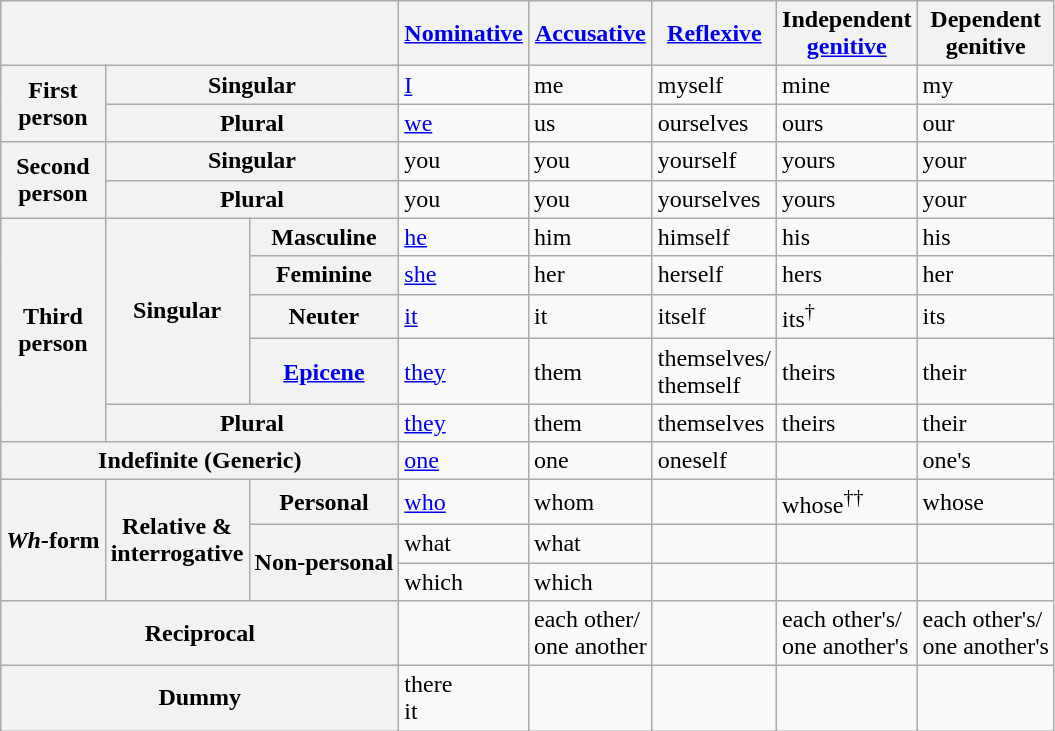<table class="wikitable">
<tr>
<th colspan="3"></th>
<th><a href='#'>Nominative</a></th>
<th><a href='#'>Accusative</a></th>
<th><a href='#'>Reflexive</a></th>
<th>Independent<br><a href='#'>genitive</a></th>
<th>Dependent<br>genitive</th>
</tr>
<tr>
<th rowspan="2">First<br>person</th>
<th colspan="2">Singular</th>
<td><a href='#'>I</a></td>
<td>me</td>
<td>myself</td>
<td>mine</td>
<td>my</td>
</tr>
<tr>
<th colspan="2">Plural</th>
<td><a href='#'>we</a></td>
<td>us</td>
<td>ourselves</td>
<td>ours</td>
<td>our</td>
</tr>
<tr>
<th rowspan="2">Second<br>person</th>
<th colspan="2">Singular</th>
<td>you</td>
<td>you</td>
<td>yourself</td>
<td>yours</td>
<td>your</td>
</tr>
<tr>
<th colspan="2">Plural</th>
<td>you</td>
<td>you</td>
<td>yourselves</td>
<td>yours</td>
<td>your</td>
</tr>
<tr>
<th rowspan="5">Third<br>person</th>
<th rowspan="4">Singular</th>
<th>Masculine</th>
<td><a href='#'>he</a></td>
<td>him</td>
<td>himself</td>
<td>his</td>
<td>his</td>
</tr>
<tr>
<th>Feminine</th>
<td><a href='#'>she</a></td>
<td>her</td>
<td>herself</td>
<td>hers</td>
<td>her</td>
</tr>
<tr>
<th>Neuter</th>
<td><a href='#'>it</a></td>
<td>it</td>
<td>itself</td>
<td>its<sup>†</sup></td>
<td>its</td>
</tr>
<tr>
<th><a href='#'>Epicene</a></th>
<td><a href='#'>they</a></td>
<td>them</td>
<td>themselves/<br>themself</td>
<td>theirs</td>
<td>their</td>
</tr>
<tr valign="top">
<th colspan="2">Plural</th>
<td><a href='#'>they</a></td>
<td>them</td>
<td>themselves</td>
<td>theirs</td>
<td>their</td>
</tr>
<tr>
<th colspan="3">Indefinite (Generic)</th>
<td><a href='#'>one</a></td>
<td>one</td>
<td>oneself</td>
<td></td>
<td>one's</td>
</tr>
<tr>
<th rowspan="3"><em>Wh-</em>form</th>
<th rowspan="3">Relative &<br>interrogative</th>
<th>Personal</th>
<td><a href='#'>who</a></td>
<td>whom</td>
<td></td>
<td>whose<sup>††</sup></td>
<td>whose</td>
</tr>
<tr>
<th rowspan="2">Non-personal</th>
<td>what</td>
<td>what</td>
<td></td>
<td></td>
<td></td>
</tr>
<tr>
<td>which</td>
<td>which</td>
<td></td>
<td></td>
<td></td>
</tr>
<tr>
<th colspan="3">Reciprocal</th>
<td></td>
<td>each other/<br>one another</td>
<td></td>
<td>each other's/<br>one another's</td>
<td>each other's/<br>one another's</td>
</tr>
<tr>
<th colspan="3">Dummy</th>
<td>there<br>it</td>
<td></td>
<td></td>
<td></td>
<td></td>
</tr>
</table>
